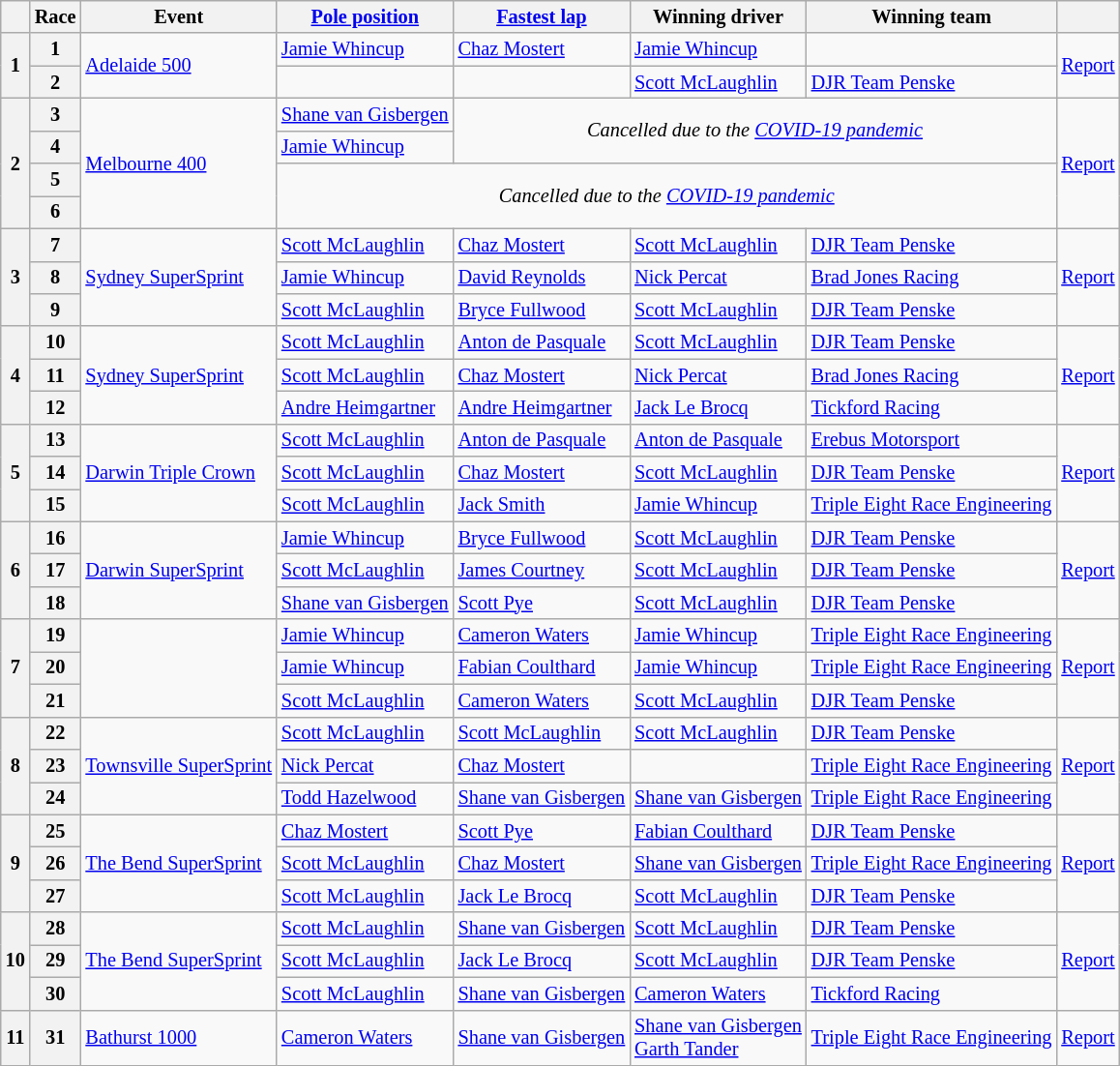<table class="wikitable" style="font-size: 85%;">
<tr>
<th></th>
<th>Race</th>
<th>Event</th>
<th><a href='#'>Pole position</a></th>
<th><a href='#'>Fastest lap</a></th>
<th>Winning driver</th>
<th>Winning team</th>
<th></th>
</tr>
<tr>
<th rowspan=2>1</th>
<th>1</th>
<td rowspan=2><a href='#'>Adelaide 500</a></td>
<td> <a href='#'>Jamie Whincup</a></td>
<td> <a href='#'>Chaz Mostert</a></td>
<td> <a href='#'>Jamie Whincup</a></td>
<td></td>
<td rowspan=2><a href='#'>Report</a></td>
</tr>
<tr>
<th>2</th>
<td></td>
<td></td>
<td> <a href='#'>Scott McLaughlin</a></td>
<td><a href='#'>DJR Team Penske</a></td>
</tr>
<tr>
<th rowspan=4>2</th>
<th>3</th>
<td rowspan=4><a href='#'>Melbourne 400</a></td>
<td> <a href='#'>Shane van Gisbergen</a></td>
<td colspan=3 align=center rowspan=2><em>Cancelled due to the <a href='#'>COVID-19 pandemic</a></em></td>
<td rowspan=4><a href='#'>Report</a></td>
</tr>
<tr>
<th>4</th>
<td> <a href='#'>Jamie Whincup</a></td>
</tr>
<tr>
<th>5</th>
<td colspan=4 align=center rowspan=2><em>Cancelled due to the <a href='#'>COVID-19 pandemic</a></em></td>
</tr>
<tr>
<th>6</th>
</tr>
<tr>
<th rowspan=3>3</th>
<th>7</th>
<td rowspan=3><a href='#'>Sydney SuperSprint</a></td>
<td> <a href='#'>Scott McLaughlin</a></td>
<td> <a href='#'>Chaz Mostert</a></td>
<td> <a href='#'>Scott McLaughlin</a></td>
<td><a href='#'>DJR Team Penske</a></td>
<td rowspan=3><a href='#'>Report</a></td>
</tr>
<tr>
<th>8</th>
<td> <a href='#'>Jamie Whincup</a></td>
<td> <a href='#'>David Reynolds</a></td>
<td> <a href='#'>Nick Percat</a></td>
<td><a href='#'>Brad Jones Racing</a></td>
</tr>
<tr>
<th>9</th>
<td> <a href='#'>Scott McLaughlin</a></td>
<td> <a href='#'>Bryce Fullwood</a></td>
<td> <a href='#'>Scott McLaughlin</a></td>
<td><a href='#'>DJR Team Penske</a></td>
</tr>
<tr>
<th rowspan=3>4</th>
<th>10</th>
<td rowspan=3><a href='#'>Sydney SuperSprint</a></td>
<td> <a href='#'>Scott McLaughlin</a></td>
<td> <a href='#'>Anton de Pasquale</a></td>
<td> <a href='#'>Scott McLaughlin</a></td>
<td><a href='#'>DJR Team Penske</a></td>
<td rowspan=3><a href='#'>Report</a></td>
</tr>
<tr>
<th>11</th>
<td> <a href='#'>Scott McLaughlin</a></td>
<td> <a href='#'>Chaz Mostert</a></td>
<td> <a href='#'>Nick Percat</a></td>
<td><a href='#'>Brad Jones Racing</a></td>
</tr>
<tr>
<th>12</th>
<td> <a href='#'>Andre Heimgartner</a></td>
<td> <a href='#'>Andre Heimgartner</a></td>
<td> <a href='#'>Jack Le Brocq</a></td>
<td><a href='#'>Tickford Racing</a></td>
</tr>
<tr>
<th rowspan=3>5</th>
<th>13</th>
<td rowspan=3><a href='#'>Darwin Triple Crown</a></td>
<td> <a href='#'>Scott McLaughlin</a></td>
<td> <a href='#'>Anton de Pasquale</a></td>
<td> <a href='#'>Anton de Pasquale</a></td>
<td><a href='#'>Erebus Motorsport</a></td>
<td rowspan=3 align=center><a href='#'>Report</a></td>
</tr>
<tr>
<th>14</th>
<td> <a href='#'>Scott McLaughlin</a></td>
<td> <a href='#'>Chaz Mostert</a></td>
<td> <a href='#'>Scott McLaughlin</a></td>
<td><a href='#'>DJR Team Penske</a></td>
</tr>
<tr>
<th>15</th>
<td> <a href='#'>Scott McLaughlin</a></td>
<td> <a href='#'>Jack Smith</a></td>
<td> <a href='#'>Jamie Whincup</a></td>
<td><a href='#'>Triple Eight Race Engineering</a></td>
</tr>
<tr>
<th rowspan=3>6</th>
<th>16</th>
<td rowspan=3><a href='#'>Darwin SuperSprint</a></td>
<td> <a href='#'>Jamie Whincup</a></td>
<td> <a href='#'>Bryce Fullwood</a></td>
<td> <a href='#'>Scott McLaughlin</a></td>
<td><a href='#'>DJR Team Penske</a></td>
<td rowspan=3 align=center><a href='#'>Report</a></td>
</tr>
<tr>
<th>17</th>
<td> <a href='#'>Scott McLaughlin</a></td>
<td> <a href='#'>James Courtney</a></td>
<td> <a href='#'>Scott McLaughlin</a></td>
<td><a href='#'>DJR Team Penske</a></td>
</tr>
<tr>
<th>18</th>
<td> <a href='#'>Shane van Gisbergen</a></td>
<td> <a href='#'>Scott Pye</a></td>
<td> <a href='#'>Scott McLaughlin</a></td>
<td><a href='#'>DJR Team Penske</a></td>
</tr>
<tr>
<th rowspan=3>7</th>
<th>19</th>
<td rowspan=3></td>
<td> <a href='#'>Jamie Whincup</a></td>
<td> <a href='#'>Cameron Waters</a></td>
<td> <a href='#'>Jamie Whincup</a></td>
<td><a href='#'>Triple Eight Race Engineering</a></td>
<td rowspan=3><a href='#'>Report</a></td>
</tr>
<tr>
<th>20</th>
<td> <a href='#'>Jamie Whincup</a></td>
<td> <a href='#'>Fabian Coulthard</a></td>
<td> <a href='#'>Jamie Whincup</a></td>
<td><a href='#'>Triple Eight Race Engineering</a></td>
</tr>
<tr>
<th>21</th>
<td> <a href='#'>Scott McLaughlin</a></td>
<td> <a href='#'>Cameron Waters</a></td>
<td> <a href='#'>Scott McLaughlin</a></td>
<td><a href='#'>DJR Team Penske</a></td>
</tr>
<tr>
<th rowspan=3>8</th>
<th>22</th>
<td rowspan=3><a href='#'>Townsville SuperSprint</a></td>
<td> <a href='#'>Scott McLaughlin</a></td>
<td> <a href='#'>Scott McLaughlin</a></td>
<td> <a href='#'>Scott McLaughlin</a></td>
<td><a href='#'>DJR Team Penske</a></td>
<td rowspan=3><a href='#'>Report</a></td>
</tr>
<tr>
<th>23</th>
<td> <a href='#'>Nick Percat</a></td>
<td> <a href='#'>Chaz Mostert</a></td>
<td></td>
<td><a href='#'>Triple Eight Race Engineering</a></td>
</tr>
<tr>
<th>24</th>
<td> <a href='#'>Todd Hazelwood</a></td>
<td> <a href='#'>Shane van Gisbergen</a></td>
<td> <a href='#'>Shane van Gisbergen</a></td>
<td><a href='#'>Triple Eight Race Engineering</a></td>
</tr>
<tr>
<th rowspan=3>9</th>
<th>25</th>
<td rowspan=3><a href='#'>The Bend SuperSprint</a></td>
<td> <a href='#'>Chaz Mostert</a></td>
<td> <a href='#'>Scott Pye</a></td>
<td> <a href='#'>Fabian Coulthard</a></td>
<td><a href='#'>DJR Team Penske</a></td>
<td rowspan=3><a href='#'>Report</a></td>
</tr>
<tr>
<th>26</th>
<td> <a href='#'>Scott McLaughlin</a></td>
<td> <a href='#'>Chaz Mostert</a></td>
<td> <a href='#'>Shane van Gisbergen</a></td>
<td><a href='#'>Triple Eight Race Engineering</a></td>
</tr>
<tr>
<th>27</th>
<td> <a href='#'>Scott McLaughlin</a></td>
<td> <a href='#'>Jack Le Brocq</a></td>
<td> <a href='#'>Scott McLaughlin</a></td>
<td><a href='#'>DJR Team Penske</a></td>
</tr>
<tr>
<th rowspan=3>10</th>
<th>28</th>
<td rowspan=3><a href='#'>The Bend SuperSprint</a></td>
<td> <a href='#'>Scott McLaughlin</a></td>
<td> <a href='#'>Shane van Gisbergen</a></td>
<td> <a href='#'>Scott McLaughlin</a></td>
<td><a href='#'>DJR Team Penske</a></td>
<td rowspan=3 align=center><a href='#'>Report</a></td>
</tr>
<tr>
<th>29</th>
<td> <a href='#'>Scott McLaughlin</a></td>
<td> <a href='#'>Jack Le Brocq</a></td>
<td> <a href='#'>Scott McLaughlin</a></td>
<td><a href='#'>DJR Team Penske</a></td>
</tr>
<tr>
<th>30</th>
<td> <a href='#'>Scott McLaughlin</a></td>
<td> <a href='#'>Shane van Gisbergen</a></td>
<td> <a href='#'>Cameron Waters</a></td>
<td><a href='#'>Tickford Racing</a></td>
</tr>
<tr>
<th>11</th>
<th>31</th>
<td><a href='#'>Bathurst 1000</a></td>
<td> <a href='#'>Cameron Waters</a></td>
<td> <a href='#'>Shane van Gisbergen</a></td>
<td> <a href='#'>Shane van Gisbergen</a> <br> <a href='#'>Garth Tander</a></td>
<td><a href='#'>Triple Eight Race Engineering</a></td>
<td><a href='#'>Report</a></td>
</tr>
</table>
